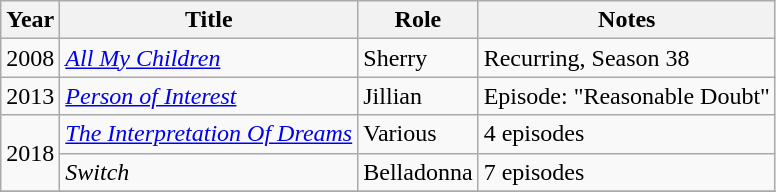<table class="wikitable sortable">
<tr>
<th>Year</th>
<th>Title</th>
<th>Role</th>
<th>Notes</th>
</tr>
<tr>
<td>2008</td>
<td><em><a href='#'>All My Children</a></em></td>
<td>Sherry</td>
<td>Recurring, Season 38</td>
</tr>
<tr>
<td>2013</td>
<td><em><a href='#'>Person of Interest</a></em></td>
<td>Jillian</td>
<td>Episode: "Reasonable Doubt"</td>
</tr>
<tr>
<td rowspan="2">2018</td>
<td><em><a href='#'>The Interpretation Of Dreams</a></em></td>
<td>Various</td>
<td>4 episodes</td>
</tr>
<tr>
<td><em>Switch</em></td>
<td>Belladonna</td>
<td>7 episodes</td>
</tr>
<tr>
</tr>
</table>
